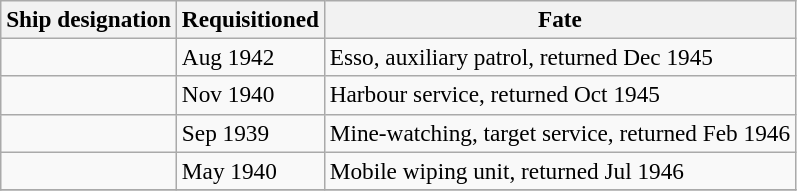<table class="wikitable" style="font-size:97%;">
<tr>
<th>Ship designation</th>
<th>Requisitioned</th>
<th>Fate</th>
</tr>
<tr>
<td></td>
<td>Aug 1942</td>
<td>Esso, auxiliary patrol, returned Dec 1945</td>
</tr>
<tr>
<td></td>
<td>Nov 1940</td>
<td>Harbour service, returned Oct 1945</td>
</tr>
<tr>
<td></td>
<td>Sep 1939</td>
<td>Mine-watching, target service, returned Feb 1946</td>
</tr>
<tr>
<td></td>
<td>May 1940</td>
<td>Mobile wiping unit, returned Jul 1946</td>
</tr>
<tr>
</tr>
</table>
